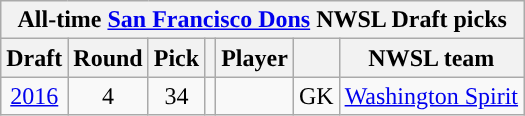<table class="wikitable sortable" style="text-align: center;">
<tr>
<th colspan="7" style="background:#">All-time <a href='#'><span>San Francisco Dons</span></a> NWSL Draft picks</th>
</tr>
<tr>
<th scope="col">Draft</th>
<th scope="col">Round</th>
<th scope="col">Pick</th>
<th scope="col"></th>
<th scope="col">Player</th>
<th scope="col"></th>
<th scope="col">NWSL team</th>
</tr>
<tr>
<td><a href='#'>2016</a></td>
<td>4</td>
<td>34</td>
<td></td>
<td></td>
<td>GK</td>
<td><a href='#'>Washington Spirit</a></td>
</tr>
</table>
